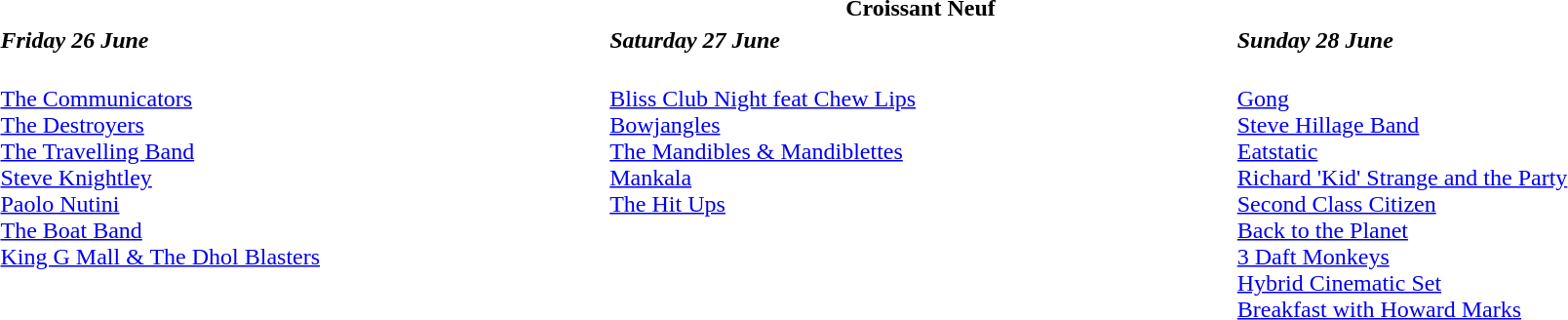<table class="collapsible collapsed" style="width:100%;">
<tr>
<th colspan=3>Croissant Neuf</th>
</tr>
<tr>
<td style="width:33%;"><strong><em>Friday 26 June</em></strong></td>
<td style="width:34%;"><strong><em>Saturday 27 June</em></strong></td>
<td style="width:33%;"><strong><em>Sunday 28 June</em></strong></td>
</tr>
<tr valign="top">
<td><br><a href='#'>The Communicators</a><br>
<a href='#'>The Destroyers</a><br>
<a href='#'>The Travelling Band</a><br>
<a href='#'>Steve Knightley</a><br>
<a href='#'>Paolo Nutini</a><br>
<a href='#'>The Boat Band</a><br>
<a href='#'>King G Mall & The Dhol Blasters</a></td>
<td><br><a href='#'>Bliss Club Night feat Chew Lips</a><br>
<a href='#'>Bowjangles</a><br>
<a href='#'>The Mandibles & Mandiblettes</a><br>
<a href='#'>Mankala</a><br>
<a href='#'>The Hit Ups</a></td>
<td><br><a href='#'>Gong</a><br>
<a href='#'>Steve Hillage Band</a><br>
<a href='#'>Eatstatic</a><br>
<a href='#'>Richard 'Kid' Strange and the Party</a><br>
<a href='#'>Second Class Citizen</a><br>
<a href='#'>Back to the Planet</a><br>
<a href='#'>3 Daft Monkeys</a><br>
<a href='#'>Hybrid Cinematic Set</a><br>
<a href='#'>Breakfast with Howard Marks</a></td>
</tr>
</table>
